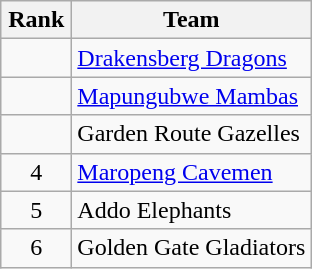<table class="wikitable">
<tr>
<th style="width: 40px;">Rank</th>
<th>Team</th>
</tr>
<tr>
<td style="text-align: center;"></td>
<td><a href='#'>Drakensberg Dragons</a></td>
</tr>
<tr>
<td style="text-align: center;"></td>
<td><a href='#'>Mapungubwe Mambas</a></td>
</tr>
<tr>
<td style="text-align: center;"></td>
<td>Garden Route Gazelles</td>
</tr>
<tr>
<td style="text-align: center;">4</td>
<td><a href='#'>Maropeng Cavemen</a></td>
</tr>
<tr>
<td style="text-align: center;">5</td>
<td>Addo Elephants</td>
</tr>
<tr>
<td style="text-align: center;">6</td>
<td>Golden Gate Gladiators</td>
</tr>
</table>
